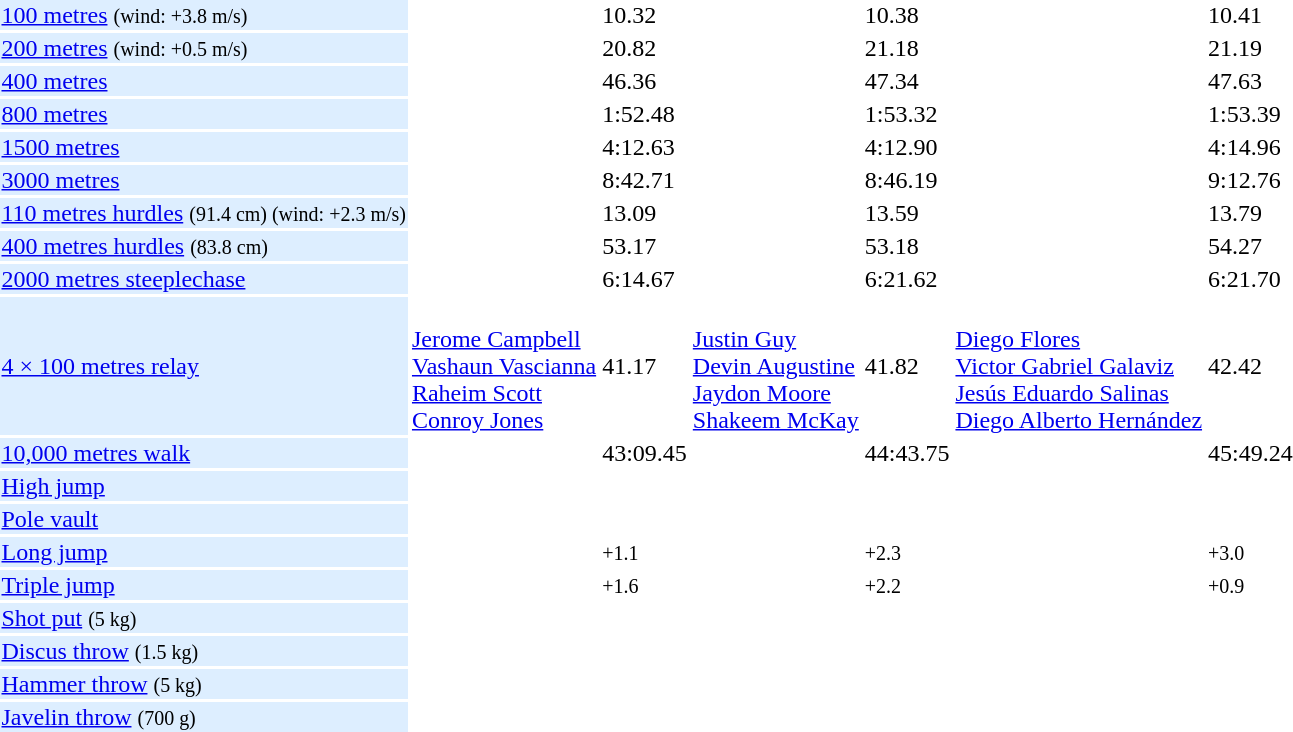<table>
<tr>
<td bgcolor = DDEEFF><a href='#'>100 metres</a> <small>(wind: +3.8 m/s)</small></td>
<td></td>
<td>10.32</td>
<td></td>
<td>10.38</td>
<td></td>
<td>10.41</td>
</tr>
<tr>
<td bgcolor = DDEEFF><a href='#'>200 metres</a> <small>(wind: +0.5 m/s)</small></td>
<td></td>
<td>20.82</td>
<td></td>
<td>21.18</td>
<td></td>
<td>21.19</td>
</tr>
<tr>
<td bgcolor = DDEEFF><a href='#'>400 metres</a></td>
<td></td>
<td>46.36</td>
<td></td>
<td>47.34</td>
<td></td>
<td>47.63</td>
</tr>
<tr>
<td bgcolor = DDEEFF><a href='#'>800 metres</a></td>
<td></td>
<td>1:52.48</td>
<td></td>
<td>1:53.32</td>
<td></td>
<td>1:53.39</td>
</tr>
<tr>
<td bgcolor = DDEEFF><a href='#'>1500 metres</a></td>
<td></td>
<td>4:12.63</td>
<td></td>
<td>4:12.90</td>
<td></td>
<td>4:14.96</td>
</tr>
<tr>
<td bgcolor = DDEEFF><a href='#'>3000 metres</a></td>
<td></td>
<td>8:42.71</td>
<td></td>
<td>8:46.19</td>
<td></td>
<td>9:12.76</td>
</tr>
<tr>
<td bgcolor = DDEEFF><a href='#'>110 metres hurdles</a> <small>(91.4 cm) (wind: +2.3 m/s)</small></td>
<td></td>
<td>13.09</td>
<td></td>
<td>13.59</td>
<td></td>
<td>13.79</td>
</tr>
<tr>
<td bgcolor = DDEEFF><a href='#'>400 metres hurdles</a> <small>(83.8 cm)</small></td>
<td></td>
<td>53.17</td>
<td></td>
<td>53.18</td>
<td></td>
<td>54.27</td>
</tr>
<tr>
<td bgcolor = DDEEFF><a href='#'>2000 metres steeplechase</a></td>
<td></td>
<td>6:14.67</td>
<td></td>
<td>6:21.62</td>
<td></td>
<td>6:21.70</td>
</tr>
<tr>
<td bgcolor = DDEEFF><a href='#'>4 × 100 metres relay</a></td>
<td><br><a href='#'>Jerome Campbell</a><br><a href='#'>Vashaun Vascianna</a><br><a href='#'>Raheim Scott</a><br><a href='#'>Conroy Jones</a></td>
<td>41.17</td>
<td><br><a href='#'>Justin Guy</a><br><a href='#'>Devin Augustine</a><br><a href='#'>Jaydon Moore</a><br><a href='#'>Shakeem McKay</a></td>
<td>41.82</td>
<td><br><a href='#'>Diego Flores</a><br><a href='#'>Victor Gabriel Galaviz</a><br><a href='#'>Jesús Eduardo Salinas</a><br><a href='#'>Diego Alberto Hernández</a></td>
<td>42.42</td>
</tr>
<tr>
<td bgcolor = DDEEFF><a href='#'>10,000 metres walk</a></td>
<td></td>
<td>43:09.45</td>
<td></td>
<td>44:43.75</td>
<td></td>
<td>45:49.24</td>
</tr>
<tr>
<td bgcolor = DDEEFF><a href='#'>High jump</a></td>
<td></td>
<td></td>
<td></td>
<td></td>
<td></td>
<td></td>
</tr>
<tr>
<td bgcolor = DDEEFF><a href='#'>Pole vault</a></td>
<td></td>
<td></td>
<td></td>
<td></td>
<td></td>
<td></td>
</tr>
<tr>
<td bgcolor = DDEEFF><a href='#'>Long jump</a></td>
<td></td>
<td><small> +1.1</small></td>
<td></td>
<td><small> +2.3</small></td>
<td></td>
<td><small> +3.0</small></td>
</tr>
<tr>
<td bgcolor = DDEEFF><a href='#'>Triple jump</a></td>
<td></td>
<td><small> +1.6</small></td>
<td></td>
<td><small> +2.2</small></td>
<td></td>
<td><small> +0.9</small></td>
</tr>
<tr>
<td bgcolor = DDEEFF><a href='#'>Shot put</a> <small>(5 kg)</small></td>
<td></td>
<td></td>
<td></td>
<td></td>
<td></td>
<td></td>
</tr>
<tr>
<td bgcolor = DDEEFF><a href='#'>Discus throw</a> <small>(1.5 kg)</small></td>
<td></td>
<td></td>
<td></td>
<td></td>
<td></td>
<td></td>
</tr>
<tr>
<td bgcolor = DDEEFF><a href='#'>Hammer throw</a> <small>(5 kg)</small></td>
<td></td>
<td></td>
<td></td>
<td></td>
<td></td>
<td></td>
</tr>
<tr>
<td bgcolor = DDEEFF><a href='#'>Javelin throw</a> <small>(700 g)</small></td>
<td></td>
<td></td>
<td></td>
<td></td>
<td></td>
<td></td>
</tr>
</table>
